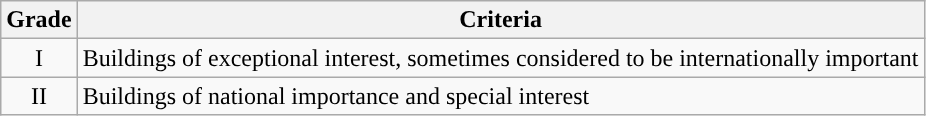<table class="wikitable">
<tr>
<th>Grade</th>
<th>Criteria</th>
</tr>
<tr>
<td align="center" >I</td>
<td>Buildings of exceptional interest, sometimes considered to be internationally important</td>
</tr>
<tr>
<td align="center" >II</td>
<td>Buildings of national importance and special interest</td>
</tr>
</table>
